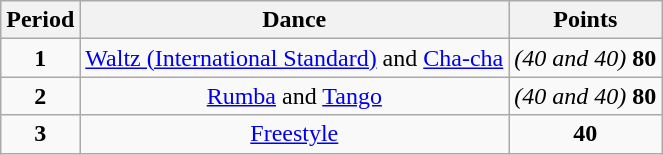<table class="wikitable">
<tr>
<th>Period</th>
<th>Dance</th>
<th>Points</th>
</tr>
<tr -->
<td align="center"><strong>1</strong></td>
<td align="center"><a href='#'>Waltz (International Standard)</a> and <a href='#'>Cha-cha</a></td>
<td align="center"><em>(40 and 40)</em> <strong>80</strong></td>
</tr>
<tr -->
<td align="center"><strong>2</strong></td>
<td align="center"><a href='#'>Rumba</a> and <a href='#'>Tango</a></td>
<td align="center"><em>(40 and 40)</em> <strong>80</strong></td>
</tr>
<tr -->
<td align="center"><strong>3</strong></td>
<td align="center"><a href='#'>Freestyle</a></td>
<td align="center"><strong>40</strong></td>
</tr>
</table>
